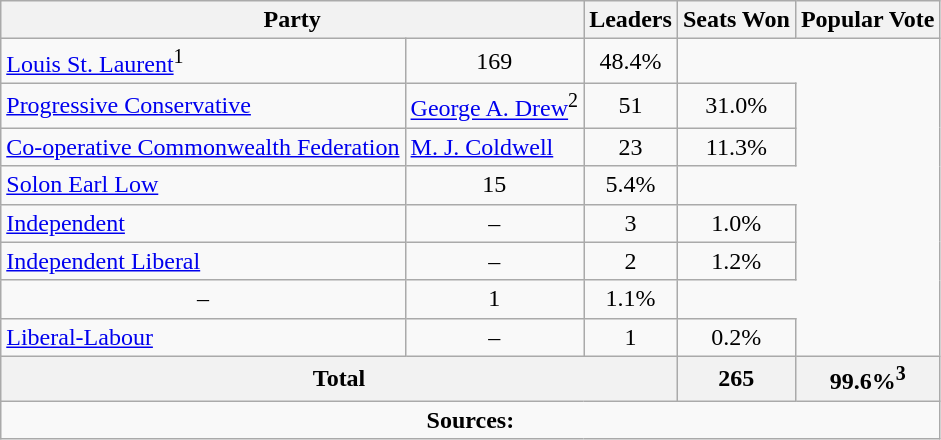<table class="wikitable">
<tr>
<th colspan="2">Party</th>
<th>Leaders</th>
<th>Seats Won</th>
<th>Popular Vote</th>
</tr>
<tr>
<td><a href='#'>Louis St. Laurent</a><sup>1</sup></td>
<td align=center>169</td>
<td align=center>48.4%</td>
</tr>
<tr>
<td><a href='#'>Progressive Conservative</a></td>
<td><a href='#'>George A. Drew</a><sup>2</sup></td>
<td align=center>51</td>
<td align=center>31.0%</td>
</tr>
<tr>
<td><a href='#'>Co-operative Commonwealth Federation</a></td>
<td><a href='#'>M. J. Coldwell</a></td>
<td align=center>23</td>
<td align=center>11.3%</td>
</tr>
<tr>
<td><a href='#'>Solon Earl Low</a></td>
<td align=center>15</td>
<td align=center>5.4%</td>
</tr>
<tr>
<td><a href='#'>Independent</a></td>
<td align=center>–</td>
<td align=center>3</td>
<td align=center>1.0%</td>
</tr>
<tr>
<td><a href='#'>Independent Liberal</a></td>
<td align=center>–</td>
<td align=center>2</td>
<td align=center>1.2%</td>
</tr>
<tr>
<td align=center>–</td>
<td align=center>1</td>
<td align=center>1.1%</td>
</tr>
<tr>
<td><a href='#'>Liberal-Labour</a></td>
<td align=center>–</td>
<td align=center>1</td>
<td align=center>0.2%</td>
</tr>
<tr>
<th colspan=3 align=left>Total</th>
<th align=center>265</th>
<th align=center>99.6%<sup>3</sup></th>
</tr>
<tr>
<td align="center" colspan=5><strong>Sources:</strong> </td>
</tr>
</table>
